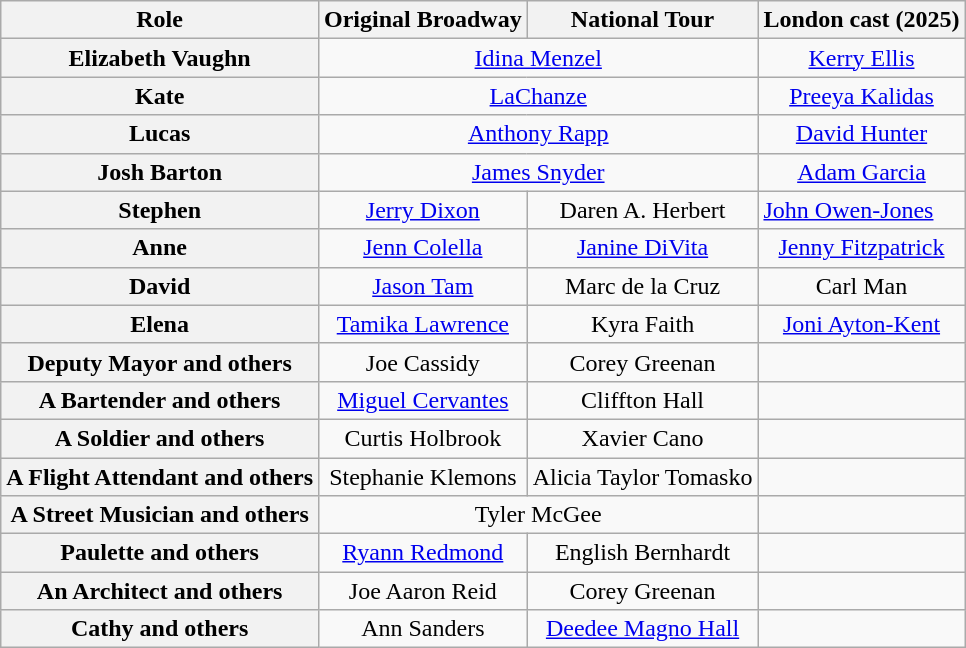<table class="wikitable">
<tr>
<th>Role</th>
<th>Original Broadway</th>
<th align="center">National Tour</th>
<th>London cast (2025)</th>
</tr>
<tr>
<th>Elizabeth Vaughn</th>
<td colspan="2" align="center"><a href='#'>Idina Menzel</a></td>
<td align="center"><a href='#'>Kerry Ellis</a></td>
</tr>
<tr>
<th>Kate</th>
<td colspan="2" align="center"><a href='#'>LaChanze</a></td>
<td align="center"><a href='#'>Preeya Kalidas</a></td>
</tr>
<tr>
<th>Lucas</th>
<td colspan="2" align="center"><a href='#'>Anthony Rapp</a></td>
<td align="center"><a href='#'>David Hunter</a></td>
</tr>
<tr>
<th>Josh Barton</th>
<td colspan="2" align="center"><a href='#'>James Snyder</a></td>
<td align="center"><a href='#'>Adam Garcia</a></td>
</tr>
<tr>
<th>Stephen</th>
<td align="center"><a href='#'>Jerry Dixon</a></td>
<td align="center">Daren A. Herbert</td>
<td><a href='#'>John Owen-Jones</a></td>
</tr>
<tr>
<th>Anne</th>
<td align="center"><a href='#'>Jenn Colella</a></td>
<td align="center"><a href='#'>Janine DiVita</a></td>
<td align="center"><a href='#'>Jenny Fitzpatrick</a></td>
</tr>
<tr>
<th>David</th>
<td align="center"><a href='#'>Jason Tam</a></td>
<td align="center">Marc de la Cruz</td>
<td align="center">Carl Man</td>
</tr>
<tr>
<th>Elena</th>
<td align="center"><a href='#'>Tamika Lawrence</a></td>
<td align="center">Kyra Faith</td>
<td align="center"><a href='#'>Joni Ayton-Kent</a></td>
</tr>
<tr>
<th>Deputy Mayor and others</th>
<td align="center">Joe Cassidy</td>
<td align="center">Corey Greenan</td>
<td></td>
</tr>
<tr>
<th>A Bartender and others</th>
<td align="center"><a href='#'>Miguel Cervantes</a></td>
<td align="center">Cliffton Hall</td>
<td></td>
</tr>
<tr>
<th>A Soldier and others</th>
<td align="center">Curtis Holbrook</td>
<td align="center">Xavier Cano</td>
<td></td>
</tr>
<tr>
<th>A Flight Attendant and others</th>
<td align="center">Stephanie Klemons</td>
<td align="center">Alicia Taylor Tomasko</td>
<td></td>
</tr>
<tr>
<th>A Street Musician and others</th>
<td colspan="2" align="center">Tyler McGee</td>
<td></td>
</tr>
<tr>
<th>Paulette and others</th>
<td align="center"><a href='#'>Ryann Redmond</a></td>
<td align="center">English Bernhardt</td>
<td></td>
</tr>
<tr>
<th>An Architect and others</th>
<td align="center">Joe Aaron Reid</td>
<td align="center">Corey Greenan</td>
<td></td>
</tr>
<tr>
<th>Cathy and others</th>
<td align="center">Ann Sanders</td>
<td align="center"><a href='#'>Deedee Magno Hall</a></td>
<td></td>
</tr>
</table>
